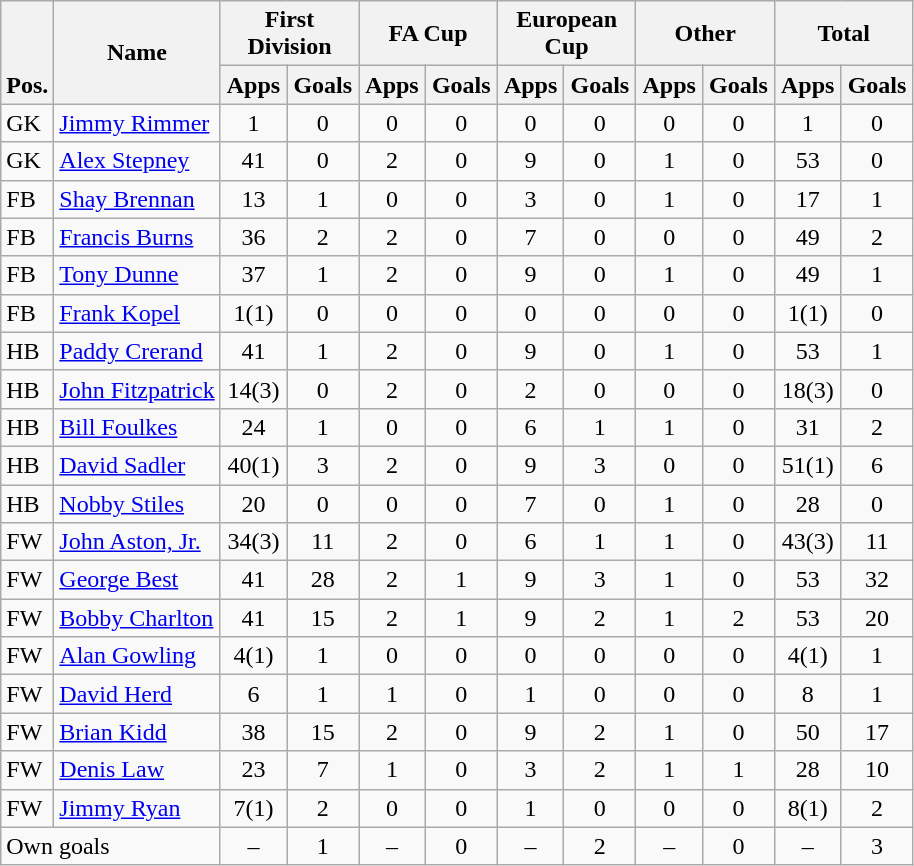<table class=wikitable style="text-align:center">
<tr>
<th rowspan="2" valign="bottom">Pos.</th>
<th rowspan="2">Name</th>
<th colspan="2" width="85">First Division</th>
<th colspan="2" width="85">FA Cup</th>
<th colspan="2" width="85">European Cup</th>
<th colspan="2" width="85">Other</th>
<th colspan="2" width="85">Total</th>
</tr>
<tr>
<th>Apps</th>
<th>Goals</th>
<th>Apps</th>
<th>Goals</th>
<th>Apps</th>
<th>Goals</th>
<th>Apps</th>
<th>Goals</th>
<th>Apps</th>
<th>Goals</th>
</tr>
<tr>
<td align="left">GK</td>
<td align="left"> <a href='#'>Jimmy Rimmer</a></td>
<td>1</td>
<td>0</td>
<td>0</td>
<td>0</td>
<td>0</td>
<td>0</td>
<td>0</td>
<td>0</td>
<td>1</td>
<td>0</td>
</tr>
<tr>
<td align="left">GK</td>
<td align="left"> <a href='#'>Alex Stepney</a></td>
<td>41</td>
<td>0</td>
<td>2</td>
<td>0</td>
<td>9</td>
<td>0</td>
<td>1</td>
<td>0</td>
<td>53</td>
<td>0</td>
</tr>
<tr>
<td align="left">FB</td>
<td align="left"> <a href='#'>Shay Brennan</a></td>
<td>13</td>
<td>1</td>
<td>0</td>
<td>0</td>
<td>3</td>
<td>0</td>
<td>1</td>
<td>0</td>
<td>17</td>
<td>1</td>
</tr>
<tr>
<td align="left">FB</td>
<td align="left"> <a href='#'>Francis Burns</a></td>
<td>36</td>
<td>2</td>
<td>2</td>
<td>0</td>
<td>7</td>
<td>0</td>
<td>0</td>
<td>0</td>
<td>49</td>
<td>2</td>
</tr>
<tr>
<td align="left">FB</td>
<td align="left"> <a href='#'>Tony Dunne</a></td>
<td>37</td>
<td>1</td>
<td>2</td>
<td>0</td>
<td>9</td>
<td>0</td>
<td>1</td>
<td>0</td>
<td>49</td>
<td>1</td>
</tr>
<tr>
<td align="left">FB</td>
<td align="left"> <a href='#'>Frank Kopel</a></td>
<td>1(1)</td>
<td>0</td>
<td>0</td>
<td>0</td>
<td>0</td>
<td>0</td>
<td>0</td>
<td>0</td>
<td>1(1)</td>
<td>0</td>
</tr>
<tr>
<td align="left">HB</td>
<td align="left"> <a href='#'>Paddy Crerand</a></td>
<td>41</td>
<td>1</td>
<td>2</td>
<td>0</td>
<td>9</td>
<td>0</td>
<td>1</td>
<td>0</td>
<td>53</td>
<td>1</td>
</tr>
<tr>
<td align="left">HB</td>
<td align="left"> <a href='#'>John Fitzpatrick</a></td>
<td>14(3)</td>
<td>0</td>
<td>2</td>
<td>0</td>
<td>2</td>
<td>0</td>
<td>0</td>
<td>0</td>
<td>18(3)</td>
<td>0</td>
</tr>
<tr>
<td align="left">HB</td>
<td align="left"> <a href='#'>Bill Foulkes</a></td>
<td>24</td>
<td>1</td>
<td>0</td>
<td>0</td>
<td>6</td>
<td>1</td>
<td>1</td>
<td>0</td>
<td>31</td>
<td>2</td>
</tr>
<tr>
<td align="left">HB</td>
<td align="left"> <a href='#'>David Sadler</a></td>
<td>40(1)</td>
<td>3</td>
<td>2</td>
<td>0</td>
<td>9</td>
<td>3</td>
<td>0</td>
<td>0</td>
<td>51(1)</td>
<td>6</td>
</tr>
<tr>
<td align="left">HB</td>
<td align="left"> <a href='#'>Nobby Stiles</a></td>
<td>20</td>
<td>0</td>
<td>0</td>
<td>0</td>
<td>7</td>
<td>0</td>
<td>1</td>
<td>0</td>
<td>28</td>
<td>0</td>
</tr>
<tr>
<td align="left">FW</td>
<td align="left"> <a href='#'>John Aston, Jr.</a></td>
<td>34(3)</td>
<td>11</td>
<td>2</td>
<td>0</td>
<td>6</td>
<td>1</td>
<td>1</td>
<td>0</td>
<td>43(3)</td>
<td>11</td>
</tr>
<tr>
<td align="left">FW</td>
<td align="left"> <a href='#'>George Best</a></td>
<td>41</td>
<td>28</td>
<td>2</td>
<td>1</td>
<td>9</td>
<td>3</td>
<td>1</td>
<td>0</td>
<td>53</td>
<td>32</td>
</tr>
<tr>
<td align="left">FW</td>
<td align="left"> <a href='#'>Bobby Charlton</a></td>
<td>41</td>
<td>15</td>
<td>2</td>
<td>1</td>
<td>9</td>
<td>2</td>
<td>1</td>
<td>2</td>
<td>53</td>
<td>20</td>
</tr>
<tr>
<td align="left">FW</td>
<td align="left"> <a href='#'>Alan Gowling</a></td>
<td>4(1)</td>
<td>1</td>
<td>0</td>
<td>0</td>
<td>0</td>
<td>0</td>
<td>0</td>
<td>0</td>
<td>4(1)</td>
<td>1</td>
</tr>
<tr>
<td align="left">FW</td>
<td align="left"> <a href='#'>David Herd</a></td>
<td>6</td>
<td>1</td>
<td>1</td>
<td>0</td>
<td>1</td>
<td>0</td>
<td>0</td>
<td>0</td>
<td>8</td>
<td>1</td>
</tr>
<tr>
<td align="left">FW</td>
<td align="left"> <a href='#'>Brian Kidd</a></td>
<td>38</td>
<td>15</td>
<td>2</td>
<td>0</td>
<td>9</td>
<td>2</td>
<td>1</td>
<td>0</td>
<td>50</td>
<td>17</td>
</tr>
<tr>
<td align="left">FW</td>
<td align="left"> <a href='#'>Denis Law</a></td>
<td>23</td>
<td>7</td>
<td>1</td>
<td>0</td>
<td>3</td>
<td>2</td>
<td>1</td>
<td>1</td>
<td>28</td>
<td>10</td>
</tr>
<tr>
<td align="left">FW</td>
<td align="left"> <a href='#'>Jimmy Ryan</a></td>
<td>7(1)</td>
<td>2</td>
<td>0</td>
<td>0</td>
<td>1</td>
<td>0</td>
<td>0</td>
<td>0</td>
<td>8(1)</td>
<td>2</td>
</tr>
<tr>
<td colspan="2" align="left">Own goals</td>
<td>–</td>
<td>1</td>
<td>–</td>
<td>0</td>
<td>–</td>
<td>2</td>
<td>–</td>
<td>0</td>
<td>–</td>
<td>3</td>
</tr>
</table>
